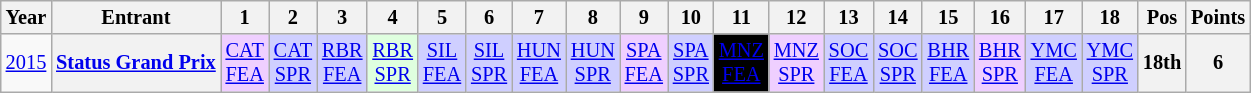<table class="wikitable" style="text-align:center; font-size:85%">
<tr>
<th>Year</th>
<th>Entrant</th>
<th>1</th>
<th>2</th>
<th>3</th>
<th>4</th>
<th>5</th>
<th>6</th>
<th>7</th>
<th>8</th>
<th>9</th>
<th>10</th>
<th>11</th>
<th>12</th>
<th>13</th>
<th>14</th>
<th>15</th>
<th>16</th>
<th>17</th>
<th>18</th>
<th>Pos</th>
<th>Points</th>
</tr>
<tr>
<td><a href='#'>2015</a></td>
<th nowrap><a href='#'>Status Grand Prix</a></th>
<td style="background:#EFCFFF;"><a href='#'>CAT<br>FEA</a><br></td>
<td style="background:#CFCFFF;"><a href='#'>CAT<br>SPR</a><br></td>
<td style="background:#CFCFFF;"><a href='#'>RBR<br>FEA</a><br></td>
<td style="background:#DFFFDF;"><a href='#'>RBR<br>SPR</a><br></td>
<td style="background:#CFCFFF;"><a href='#'>SIL<br>FEA</a><br></td>
<td style="background:#CFCFFF;"><a href='#'>SIL<br>SPR</a><br></td>
<td style="background:#CFCFFF;"><a href='#'>HUN<br>FEA</a><br></td>
<td style="background:#CFCFFF;"><a href='#'>HUN<br>SPR</a><br></td>
<td style="background:#EFCFFF;"><a href='#'>SPA<br>FEA</a><br></td>
<td style="background:#CFCFFF;"><a href='#'>SPA<br>SPR</a><br></td>
<td style="background:#000000; color:white"><a href='#'><span>MNZ<br>FEA</span></a><br></td>
<td style="background:#EFCFFF;"><a href='#'>MNZ<br>SPR</a><br></td>
<td style="background:#CFCFFF;"><a href='#'>SOC<br>FEA</a><br></td>
<td style="background:#CFCFFF;"><a href='#'>SOC<br>SPR</a><br></td>
<td style="background:#CFCFFF;"><a href='#'>BHR<br>FEA</a><br></td>
<td style="background:#EFCFFF;"><a href='#'>BHR<br>SPR</a><br></td>
<td style="background:#CFCFFF;"><a href='#'>YMC<br>FEA</a><br></td>
<td style="background:#CFCFFF;"><a href='#'>YMC<br>SPR</a><br></td>
<th>18th</th>
<th>6</th>
</tr>
</table>
